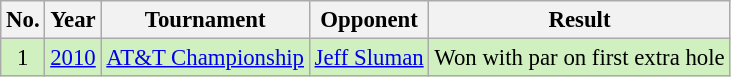<table class="wikitable" style="font-size:95%;">
<tr>
<th>No.</th>
<th>Year</th>
<th>Tournament</th>
<th>Opponent</th>
<th>Result</th>
</tr>
<tr style="background:#D0F0C0;">
<td align=center>1</td>
<td><a href='#'>2010</a></td>
<td><a href='#'>AT&T Championship</a></td>
<td> <a href='#'>Jeff Sluman</a></td>
<td>Won with par on first extra hole</td>
</tr>
</table>
